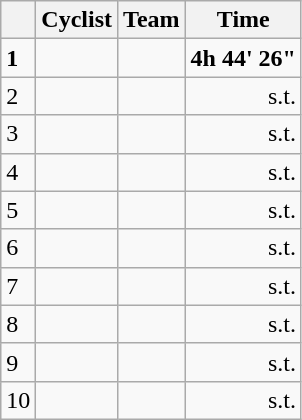<table class="wikitable">
<tr>
<th></th>
<th>Cyclist</th>
<th>Team</th>
<th>Time</th>
</tr>
<tr>
<td><strong>1</strong></td>
<td></td>
<td><strong></strong></td>
<td align="right"><strong>4h 44' 26"</strong></td>
</tr>
<tr>
<td>2</td>
<td></td>
<td></td>
<td align="right">s.t.</td>
</tr>
<tr>
<td>3</td>
<td></td>
<td></td>
<td align="right">s.t.</td>
</tr>
<tr>
<td>4</td>
<td></td>
<td></td>
<td align="right">s.t.</td>
</tr>
<tr>
<td>5</td>
<td></td>
<td></td>
<td align="right">s.t.</td>
</tr>
<tr>
<td>6</td>
<td></td>
<td></td>
<td align="right">s.t.</td>
</tr>
<tr>
<td>7</td>
<td></td>
<td></td>
<td align="right">s.t.</td>
</tr>
<tr>
<td>8</td>
<td></td>
<td></td>
<td align="right">s.t.</td>
</tr>
<tr>
<td>9</td>
<td></td>
<td></td>
<td align="right">s.t.</td>
</tr>
<tr>
<td>10</td>
<td></td>
<td></td>
<td align="right">s.t.</td>
</tr>
</table>
